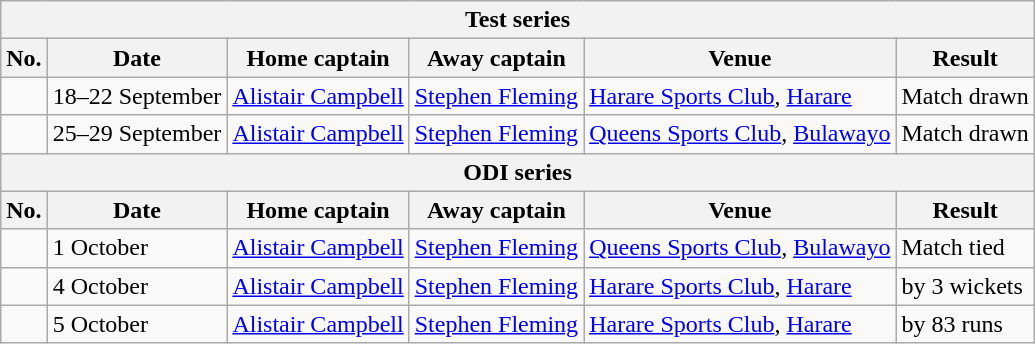<table class="wikitable">
<tr>
<th colspan="9">Test series</th>
</tr>
<tr>
<th>No.</th>
<th>Date</th>
<th>Home captain</th>
<th>Away captain</th>
<th>Venue</th>
<th>Result</th>
</tr>
<tr>
<td></td>
<td>18–22 September</td>
<td><a href='#'>Alistair Campbell</a></td>
<td><a href='#'>Stephen Fleming</a></td>
<td><a href='#'>Harare Sports Club</a>, <a href='#'>Harare</a></td>
<td>Match drawn</td>
</tr>
<tr>
<td></td>
<td>25–29 September</td>
<td><a href='#'>Alistair Campbell</a></td>
<td><a href='#'>Stephen Fleming</a></td>
<td><a href='#'>Queens Sports Club</a>, <a href='#'>Bulawayo</a></td>
<td>Match drawn</td>
</tr>
<tr>
<th colspan="9">ODI series</th>
</tr>
<tr>
<th>No.</th>
<th>Date</th>
<th>Home captain</th>
<th>Away captain</th>
<th>Venue</th>
<th>Result</th>
</tr>
<tr>
<td></td>
<td>1 October</td>
<td><a href='#'>Alistair Campbell</a></td>
<td><a href='#'>Stephen Fleming</a></td>
<td><a href='#'>Queens Sports Club</a>, <a href='#'>Bulawayo</a></td>
<td>Match tied</td>
</tr>
<tr>
<td></td>
<td>4 October</td>
<td><a href='#'>Alistair Campbell</a></td>
<td><a href='#'>Stephen Fleming</a></td>
<td><a href='#'>Harare Sports Club</a>, <a href='#'>Harare</a></td>
<td> by 3 wickets</td>
</tr>
<tr>
<td></td>
<td>5 October</td>
<td><a href='#'>Alistair Campbell</a></td>
<td><a href='#'>Stephen Fleming</a></td>
<td><a href='#'>Harare Sports Club</a>, <a href='#'>Harare</a></td>
<td> by 83 runs</td>
</tr>
</table>
